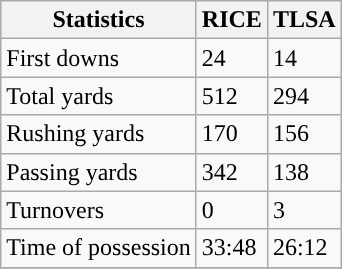<table class="wikitable" style="float: left;">
<tr>
<th>Statistics</th>
<th>RICE</th>
<th>TLSA</th>
</tr>
<tr>
<td>First downs</td>
<td>24</td>
<td>14</td>
</tr>
<tr>
<td>Total yards</td>
<td>512</td>
<td>294</td>
</tr>
<tr>
<td>Rushing yards</td>
<td>170</td>
<td>156</td>
</tr>
<tr>
<td>Passing yards</td>
<td>342</td>
<td>138</td>
</tr>
<tr>
<td>Turnovers</td>
<td>0</td>
<td>3</td>
</tr>
<tr>
<td>Time of possession</td>
<td>33:48</td>
<td>26:12</td>
</tr>
<tr>
</tr>
</table>
